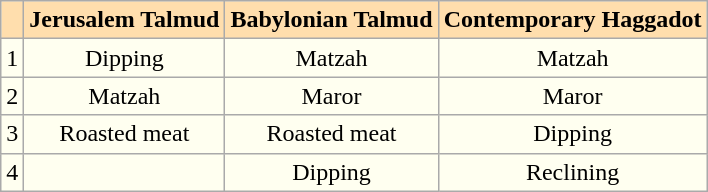<table class="wikitable" style="background:Ivory; text-align:center">
<tr>
<th style="background:Navajowhite;"></th>
<th style="background:Navajowhite;">Jerusalem Talmud</th>
<th style="background:Navajowhite;">Babylonian Talmud</th>
<th style="background:Navajowhite;">Contemporary Haggadot</th>
</tr>
<tr>
<td>1</td>
<td>Dipping</td>
<td>Matzah</td>
<td>Matzah</td>
</tr>
<tr>
<td>2</td>
<td>Matzah</td>
<td>Maror</td>
<td>Maror</td>
</tr>
<tr>
<td>3</td>
<td>Roasted meat</td>
<td>Roasted meat</td>
<td>Dipping</td>
</tr>
<tr>
<td>4</td>
<td></td>
<td>Dipping</td>
<td>Reclining</td>
</tr>
</table>
